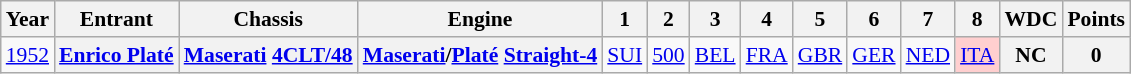<table class="wikitable" style="text-align:center; font-size:90%">
<tr>
<th>Year</th>
<th>Entrant</th>
<th>Chassis</th>
<th>Engine</th>
<th>1</th>
<th>2</th>
<th>3</th>
<th>4</th>
<th>5</th>
<th>6</th>
<th>7</th>
<th>8</th>
<th>WDC</th>
<th>Points</th>
</tr>
<tr>
<td><a href='#'>1952</a></td>
<th><a href='#'>Enrico Platé</a></th>
<th><a href='#'>Maserati</a> <a href='#'>4CLT/48</a></th>
<th><a href='#'>Maserati</a>/<a href='#'>Platé</a> <a href='#'>Straight-4</a></th>
<td><a href='#'>SUI</a></td>
<td><a href='#'>500</a></td>
<td><a href='#'>BEL</a></td>
<td><a href='#'>FRA</a></td>
<td><a href='#'>GBR</a></td>
<td><a href='#'>GER</a></td>
<td><a href='#'>NED</a></td>
<td style="background:#FFCFCF;"><a href='#'>ITA</a><br></td>
<th>NC</th>
<th>0</th>
</tr>
</table>
